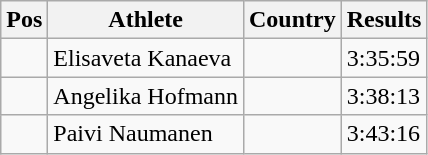<table class="wikitable">
<tr>
<th>Pos</th>
<th>Athlete</th>
<th>Country</th>
<th>Results</th>
</tr>
<tr>
<td align="center"></td>
<td>Elisaveta Kanaeva</td>
<td></td>
<td>3:35:59</td>
</tr>
<tr>
<td align="center"></td>
<td>Angelika Hofmann</td>
<td></td>
<td>3:38:13</td>
</tr>
<tr>
<td align="center"></td>
<td>Paivi Naumanen</td>
<td></td>
<td>3:43:16</td>
</tr>
</table>
